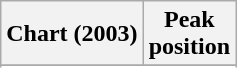<table class="wikitable sortable plainrowheaders" style="text-align:center">
<tr>
<th scope="col">Chart (2003)</th>
<th scope="col">Peak<br>position</th>
</tr>
<tr>
</tr>
<tr>
</tr>
<tr>
</tr>
</table>
